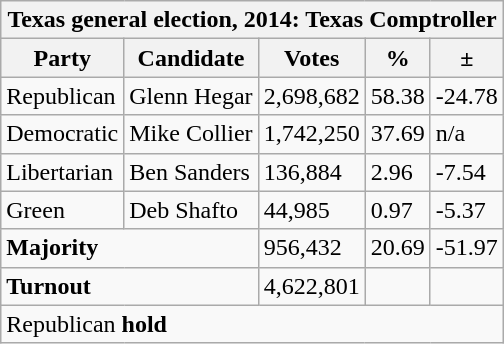<table class="wikitable">
<tr>
<th colspan="5">Texas general election, 2014: Texas Comptroller</th>
</tr>
<tr>
<th>Party</th>
<th>Candidate</th>
<th>Votes</th>
<th>%</th>
<th>±</th>
</tr>
<tr>
<td>Republican</td>
<td>Glenn Hegar</td>
<td>2,698,682</td>
<td>58.38</td>
<td>-24.78</td>
</tr>
<tr>
<td>Democratic</td>
<td>Mike Collier</td>
<td>1,742,250</td>
<td>37.69</td>
<td>n/a</td>
</tr>
<tr>
<td>Libertarian</td>
<td>Ben Sanders</td>
<td>136,884</td>
<td>2.96</td>
<td>-7.54</td>
</tr>
<tr>
<td>Green</td>
<td>Deb Shafto</td>
<td>44,985</td>
<td>0.97</td>
<td>-5.37</td>
</tr>
<tr>
<td colspan="2"><strong>Majority</strong></td>
<td>956,432</td>
<td>20.69</td>
<td>-51.97</td>
</tr>
<tr>
<td colspan="2"><strong>Turnout</strong></td>
<td>4,622,801</td>
<td></td>
<td></td>
</tr>
<tr>
<td colspan="5">Republican <strong>hold</strong></td>
</tr>
</table>
